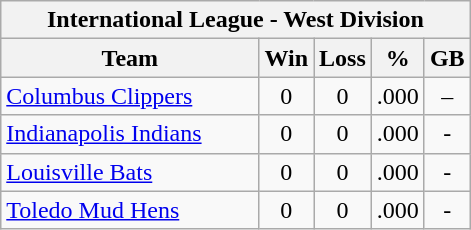<table class="wikitable">
<tr>
<th colspan="5">International League - West Division</th>
</tr>
<tr>
<th width="55%">Team</th>
<th>Win</th>
<th>Loss</th>
<th>%</th>
<th>GB</th>
</tr>
<tr align=center>
<td align=left><a href='#'>Columbus Clippers</a></td>
<td>0</td>
<td>0</td>
<td>.000</td>
<td>–</td>
</tr>
<tr align=center>
<td align=left><a href='#'>Indianapolis Indians</a></td>
<td>0</td>
<td>0</td>
<td>.000</td>
<td>-</td>
</tr>
<tr align=center>
<td align=left><a href='#'>Louisville Bats</a></td>
<td>0</td>
<td>0</td>
<td>.000</td>
<td>-</td>
</tr>
<tr align=center>
<td align=left><a href='#'>Toledo Mud Hens</a></td>
<td>0</td>
<td>0</td>
<td>.000</td>
<td>-</td>
</tr>
</table>
